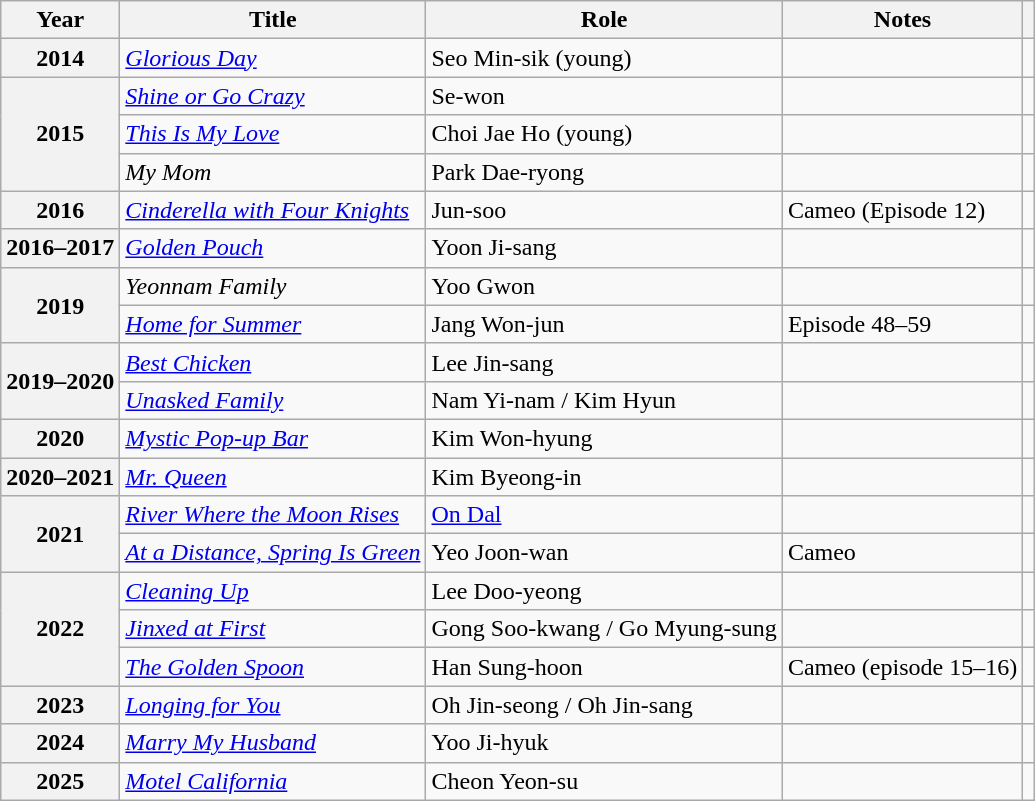<table class="wikitable plainrowheaders sortable">
<tr>
<th scope="col">Year</th>
<th scope="col">Title</th>
<th scope="col">Role</th>
<th scope="col">Notes</th>
<th scope="col" class="unsortable"></th>
</tr>
<tr>
<th scope="row">2014</th>
<td><em><a href='#'>Glorious Day</a></em></td>
<td>Seo Min-sik (young)</td>
<td></td>
<td style="text-align:center"></td>
</tr>
<tr>
<th scope="row" rowspan="3">2015</th>
<td><em><a href='#'>Shine or Go Crazy</a></em></td>
<td>Se-won</td>
<td></td>
<td style="text-align:center"></td>
</tr>
<tr>
<td><em><a href='#'>This Is My Love</a></em></td>
<td>Choi Jae Ho (young)</td>
<td></td>
<td style="text-align:center"></td>
</tr>
<tr>
<td><em>My Mom</em></td>
<td>Park Dae-ryong</td>
<td></td>
<td style="text-align:center"></td>
</tr>
<tr>
<th scope="row">2016</th>
<td><em><a href='#'>Cinderella with Four Knights</a></em></td>
<td>Jun-soo</td>
<td>Cameo (Episode 12)</td>
<td style="text-align:center"></td>
</tr>
<tr>
<th scope="row">2016–2017</th>
<td><em><a href='#'>Golden Pouch</a></em></td>
<td>Yoon Ji-sang</td>
<td></td>
<td style="text-align:center"></td>
</tr>
<tr>
<th scope="row" rowspan="2">2019</th>
<td><em>Yeonnam Family</em></td>
<td>Yoo Gwon</td>
<td></td>
<td style="text-align:center"></td>
</tr>
<tr>
<td><em><a href='#'>Home for Summer</a></em></td>
<td>Jang Won-jun</td>
<td>Episode 48–59</td>
<td style="text-align:center"></td>
</tr>
<tr>
<th scope="row" rowspan="2">2019–2020</th>
<td><em><a href='#'>Best Chicken</a></em></td>
<td>Lee Jin-sang</td>
<td></td>
<td style="text-align:center"></td>
</tr>
<tr>
<td><em><a href='#'>Unasked Family</a></em></td>
<td>Nam Yi-nam / Kim Hyun</td>
<td></td>
<td style="text-align:center"></td>
</tr>
<tr>
<th scope="row">2020</th>
<td><em><a href='#'>Mystic Pop-up Bar</a></em></td>
<td>Kim Won-hyung</td>
<td></td>
<td style="text-align:center"></td>
</tr>
<tr>
<th scope="row">2020–2021</th>
<td><em><a href='#'>Mr. Queen</a></em></td>
<td>Kim Byeong-in</td>
<td></td>
<td style="text-align:center"></td>
</tr>
<tr>
<th scope="row" rowspan="2">2021</th>
<td><em><a href='#'>River Where the Moon Rises</a></em></td>
<td><a href='#'>On Dal</a></td>
<td></td>
<td style="text-align:center"></td>
</tr>
<tr>
<td><em><a href='#'>At a Distance, Spring Is Green</a></em></td>
<td>Yeo Joon-wan</td>
<td>Cameo</td>
<td style="text-align:center"></td>
</tr>
<tr>
<th scope="row" rowspan="3">2022</th>
<td><em><a href='#'>Cleaning Up</a></em></td>
<td>Lee Doo-yeong</td>
<td></td>
<td style="text-align:center"></td>
</tr>
<tr>
<td><em><a href='#'>Jinxed at First</a></em></td>
<td>Gong Soo-kwang / Go Myung-sung</td>
<td></td>
<td style="text-align:center"></td>
</tr>
<tr>
<td><em><a href='#'>The Golden Spoon</a></em></td>
<td>Han Sung-hoon</td>
<td>Cameo (episode 15–16)</td>
<td style="text-align:center"></td>
</tr>
<tr>
<th scope="row">2023</th>
<td><em><a href='#'>Longing for You</a></em></td>
<td>Oh Jin-seong / Oh Jin-sang</td>
<td></td>
<td style="text-align:center"></td>
</tr>
<tr>
<th scope="row">2024</th>
<td><em><a href='#'>Marry My Husband</a></em></td>
<td>Yoo Ji-hyuk</td>
<td></td>
<td style="text-align:center"></td>
</tr>
<tr>
<th scope="row">2025</th>
<td><em><a href='#'>Motel California</a></em></td>
<td>Cheon Yeon-su</td>
<td></td>
<td style="text-align:center"></td>
</tr>
</table>
